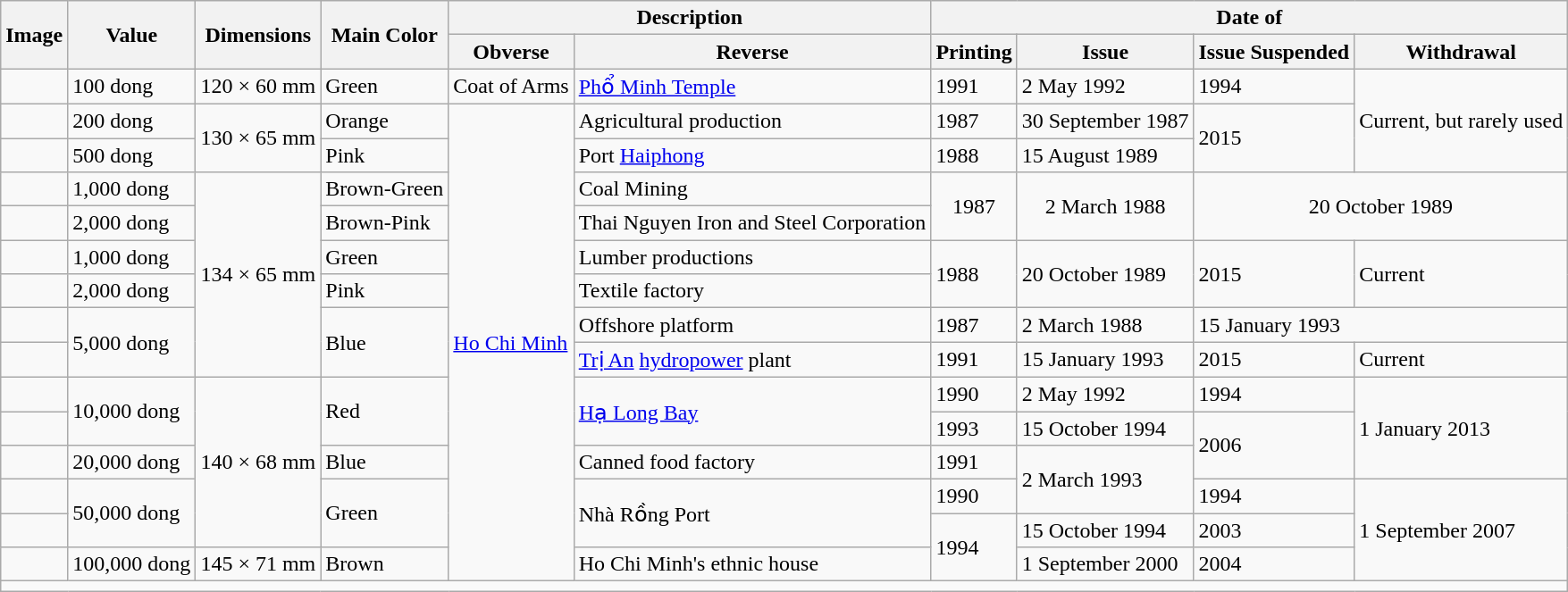<table class="wikitable">
<tr>
<th rowspan="2">Image</th>
<th rowspan=2>Value</th>
<th rowspan=2>Dimensions</th>
<th rowspan=2>Main Color</th>
<th colspan=2>Description</th>
<th colspan=4>Date of</th>
</tr>
<tr>
<th>Obverse</th>
<th>Reverse</th>
<th>Printing</th>
<th>Issue</th>
<th>Issue Suspended</th>
<th>Withdrawal</th>
</tr>
<tr>
<td style="text-align:center"></td>
<td>100 dong</td>
<td class="nowrap">120 × 60 mm</td>
<td>Green</td>
<td>Coat of Arms</td>
<td><a href='#'>Phổ Minh Temple</a></td>
<td>1991</td>
<td>2 May 1992</td>
<td>1994</td>
<td rowspan=3>Current, but rarely used</td>
</tr>
<tr>
<td style="text-align:center"></td>
<td>200 dong</td>
<td rowspan=2>130 × 65 mm</td>
<td>Orange</td>
<td rowspan=14><a href='#'>Ho Chi Minh</a></td>
<td>Agricultural production</td>
<td>1987</td>
<td>30 September 1987</td>
<td rowspan=2>2015</td>
</tr>
<tr>
<td style="text-align:center"></td>
<td>500 dong</td>
<td>Pink</td>
<td>Port <a href='#'>Haiphong</a></td>
<td>1988</td>
<td>15 August 1989</td>
</tr>
<tr>
<td style="text-align:center"></td>
<td>1,000 dong</td>
<td rowspan=6>134 × 65 mm</td>
<td>Brown-Green</td>
<td>Coal Mining</td>
<td rowspan="2" style="text-align:center;">1987</td>
<td rowspan="2" style="text-align:center;">2 March 1988</td>
<td colspan="2" rowspan="2" style="text-align:center;">20 October 1989</td>
</tr>
<tr>
<td style="text-align:center"></td>
<td>2,000 dong</td>
<td>Brown-Pink</td>
<td>Thai Nguyen Iron and Steel Corporation</td>
</tr>
<tr>
<td style="text-align:center"></td>
<td>1,000 dong</td>
<td>Green</td>
<td>Lumber productions</td>
<td rowspan=2>1988</td>
<td rowspan=2>20 October 1989</td>
<td rowspan=2>2015</td>
<td rowspan=2>Current</td>
</tr>
<tr>
<td style="text-align:center"></td>
<td>2,000 dong</td>
<td>Pink</td>
<td>Textile factory</td>
</tr>
<tr>
<td style="text-align:center"></td>
<td rowspan=2>5,000 dong</td>
<td rowspan=2>Blue</td>
<td>Offshore platform</td>
<td>1987</td>
<td>2 March 1988</td>
<td colspan="2">15 January 1993</td>
</tr>
<tr>
<td style="text-align:center"></td>
<td><a href='#'>Trị An</a> <a href='#'>hydropower</a> plant</td>
<td>1991</td>
<td>15 January 1993</td>
<td>2015</td>
<td>Current</td>
</tr>
<tr>
<td style="text-align:center"></td>
<td rowspan=2>10,000 dong</td>
<td rowspan=5>140 × 68 mm</td>
<td rowspan=2>Red</td>
<td rowspan=2><a href='#'>Hạ Long Bay</a></td>
<td>1990</td>
<td>2 May 1992</td>
<td>1994</td>
<td rowspan=3>1 January 2013</td>
</tr>
<tr>
<td style="text-align:center"></td>
<td>1993</td>
<td>15 October 1994</td>
<td rowspan=2>2006</td>
</tr>
<tr>
<td style="text-align:center"></td>
<td>20,000 dong</td>
<td>Blue</td>
<td>Canned food factory</td>
<td>1991</td>
<td rowspan=2>2 March 1993</td>
</tr>
<tr>
<td style="text-align:center"></td>
<td rowspan=2>50,000 dong</td>
<td rowspan=2>Green</td>
<td rowspan=2>Nhà Rồng Port</td>
<td>1990</td>
<td>1994</td>
<td rowspan=3>1 September 2007</td>
</tr>
<tr>
<td style="text-align:center"></td>
<td rowspan=2>1994</td>
<td>15 October 1994</td>
<td>2003</td>
</tr>
<tr>
<td style="text-align:center"></td>
<td>100,000 dong</td>
<td>145 × 71 mm</td>
<td>Brown</td>
<td>Ho Chi Minh's ethnic house</td>
<td>1 September 2000</td>
<td>2004</td>
</tr>
<tr>
<td colspan=10></td>
</tr>
</table>
